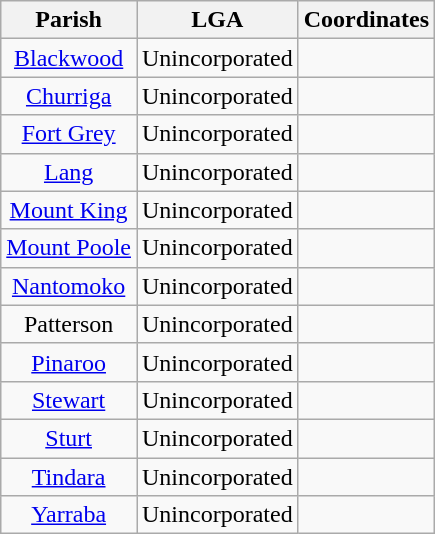<table class="wikitable" style="text-align:center">
<tr>
<th>Parish</th>
<th>LGA</th>
<th>Coordinates</th>
</tr>
<tr>
<td><a href='#'>Blackwood</a></td>
<td>Unincorporated</td>
<td></td>
</tr>
<tr>
<td><a href='#'>Churriga</a></td>
<td>Unincorporated</td>
<td></td>
</tr>
<tr>
<td><a href='#'>Fort Grey</a></td>
<td>Unincorporated</td>
<td></td>
</tr>
<tr>
<td><a href='#'>Lang</a></td>
<td>Unincorporated</td>
<td></td>
</tr>
<tr>
<td><a href='#'>Mount King</a></td>
<td>Unincorporated</td>
<td></td>
</tr>
<tr>
<td><a href='#'>Mount Poole</a></td>
<td>Unincorporated</td>
<td></td>
</tr>
<tr>
<td><a href='#'>Nantomoko</a></td>
<td>Unincorporated</td>
<td></td>
</tr>
<tr>
<td>Patterson</td>
<td>Unincorporated</td>
<td></td>
</tr>
<tr>
<td><a href='#'>Pinaroo</a></td>
<td>Unincorporated</td>
<td></td>
</tr>
<tr>
<td><a href='#'>Stewart</a></td>
<td>Unincorporated</td>
<td></td>
</tr>
<tr>
<td><a href='#'>Sturt</a></td>
<td>Unincorporated</td>
<td></td>
</tr>
<tr>
<td><a href='#'>Tindara</a></td>
<td>Unincorporated</td>
<td></td>
</tr>
<tr>
<td><a href='#'>Yarraba</a></td>
<td>Unincorporated</td>
<td></td>
</tr>
</table>
